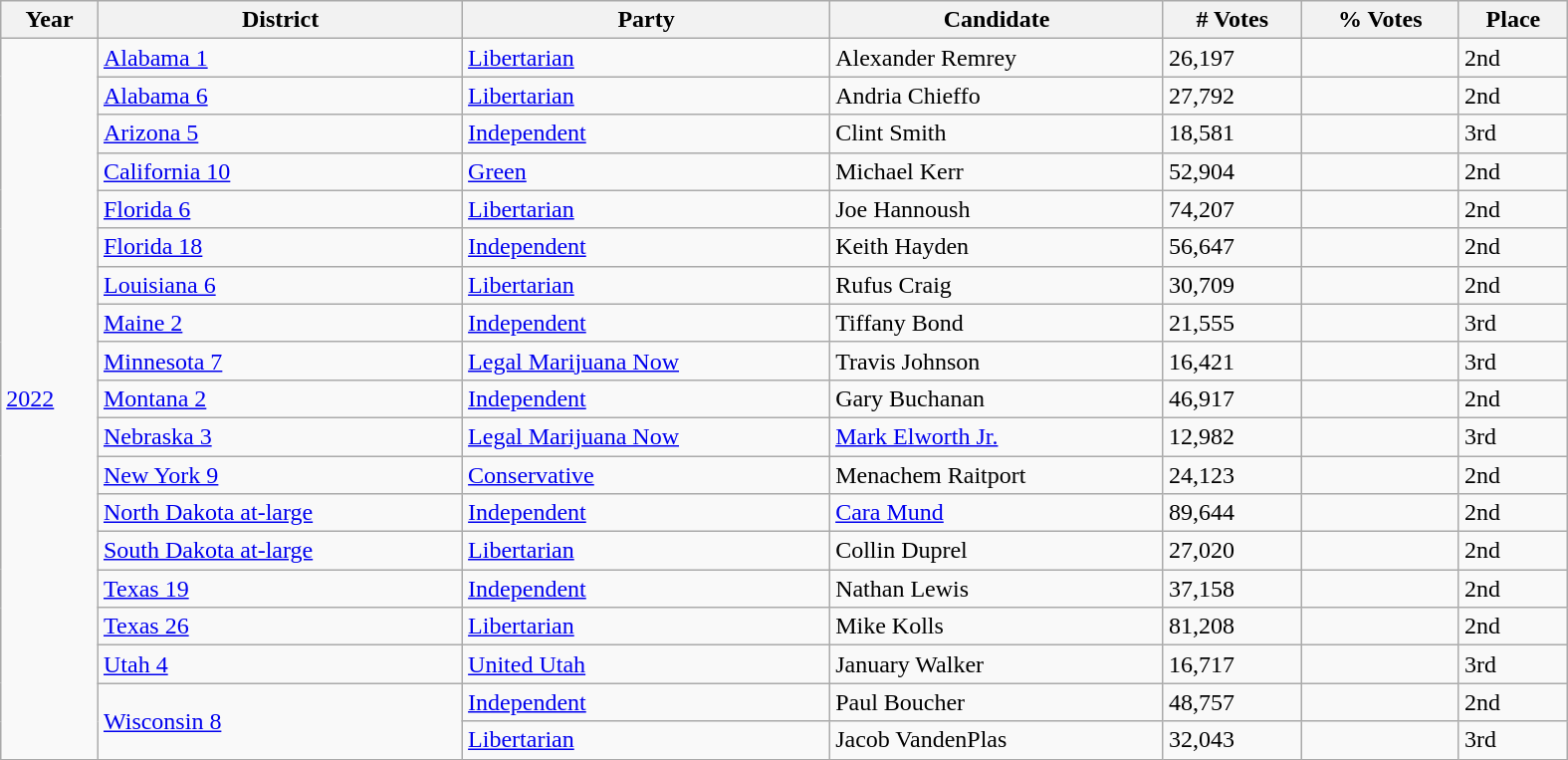<table class="wikitable sortable collapsible collapsed sortable" style="width:1050px">
<tr>
<th>Year</th>
<th>District</th>
<th>Party</th>
<th>Candidate</th>
<th># Votes</th>
<th>% Votes</th>
<th>Place</th>
</tr>
<tr>
<td rowspan=20><a href='#'>2022</a></td>
<td><a href='#'>Alabama 1</a></td>
<td><a href='#'>Libertarian</a></td>
<td>Alexander Remrey</td>
<td>26,197</td>
<td></td>
<td>2nd</td>
</tr>
<tr>
<td><a href='#'>Alabama 6</a></td>
<td><a href='#'>Libertarian</a></td>
<td>Andria Chieffo</td>
<td>27,792</td>
<td></td>
<td>2nd</td>
</tr>
<tr>
<td><a href='#'>Arizona 5</a></td>
<td><a href='#'>Independent</a></td>
<td>Clint Smith</td>
<td>18,581</td>
<td></td>
<td>3rd</td>
</tr>
<tr>
<td><a href='#'>California 10</a></td>
<td><a href='#'>Green</a></td>
<td>Michael Kerr</td>
<td>52,904</td>
<td></td>
<td>2nd</td>
</tr>
<tr>
<td><a href='#'>Florida 6</a></td>
<td><a href='#'>Libertarian</a></td>
<td>Joe Hannoush</td>
<td>74,207</td>
<td></td>
<td>2nd</td>
</tr>
<tr>
<td><a href='#'>Florida 18</a></td>
<td><a href='#'>Independent</a></td>
<td>Keith Hayden</td>
<td>56,647</td>
<td></td>
<td>2nd</td>
</tr>
<tr>
<td><a href='#'>Louisiana 6</a></td>
<td><a href='#'>Libertarian</a></td>
<td>Rufus Craig</td>
<td>30,709</td>
<td></td>
<td>2nd</td>
</tr>
<tr>
<td><a href='#'>Maine 2</a></td>
<td><a href='#'>Independent</a></td>
<td>Tiffany Bond</td>
<td>21,555</td>
<td></td>
<td>3rd</td>
</tr>
<tr>
<td><a href='#'>Minnesota 7</a></td>
<td><a href='#'>Legal Marijuana Now</a></td>
<td>Travis Johnson</td>
<td>16,421</td>
<td></td>
<td>3rd</td>
</tr>
<tr>
<td><a href='#'>Montana 2</a></td>
<td><a href='#'>Independent</a></td>
<td>Gary Buchanan</td>
<td>46,917</td>
<td></td>
<td>2nd</td>
</tr>
<tr>
<td><a href='#'>Nebraska 3</a></td>
<td><a href='#'>Legal Marijuana Now</a></td>
<td><a href='#'>Mark Elworth Jr.</a></td>
<td>12,982</td>
<td></td>
<td>3rd</td>
</tr>
<tr>
<td><a href='#'>New York 9</a></td>
<td><a href='#'>Conservative</a></td>
<td>Menachem Raitport</td>
<td>24,123</td>
<td></td>
<td>2nd</td>
</tr>
<tr>
<td><a href='#'>North Dakota at-large</a></td>
<td><a href='#'>Independent</a></td>
<td><a href='#'>Cara Mund</a></td>
<td>89,644</td>
<td></td>
<td>2nd</td>
</tr>
<tr>
<td><a href='#'>South Dakota at-large</a></td>
<td><a href='#'>Libertarian</a></td>
<td>Collin Duprel</td>
<td>27,020</td>
<td></td>
<td>2nd</td>
</tr>
<tr>
<td><a href='#'>Texas 19</a></td>
<td><a href='#'>Independent</a></td>
<td>Nathan Lewis</td>
<td>37,158</td>
<td></td>
<td>2nd</td>
</tr>
<tr>
<td><a href='#'>Texas 26</a></td>
<td><a href='#'>Libertarian</a></td>
<td>Mike Kolls</td>
<td>81,208</td>
<td></td>
<td>2nd</td>
</tr>
<tr>
<td><a href='#'>Utah 4</a></td>
<td><a href='#'>United Utah</a></td>
<td>January Walker</td>
<td>16,717</td>
<td></td>
<td>3rd</td>
</tr>
<tr>
<td rowspan=3><a href='#'>Wisconsin 8</a></td>
<td><a href='#'>Independent</a></td>
<td>Paul Boucher</td>
<td>48,757</td>
<td></td>
<td>2nd</td>
</tr>
<tr>
<td><a href='#'>Libertarian</a></td>
<td>Jacob VandenPlas</td>
<td>32,043</td>
<td></td>
<td>3rd</td>
</tr>
</table>
